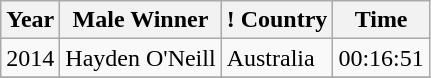<table class="wikitable">
<tr>
<th>Year</th>
<th>Male Winner</th>
<th>! Country</th>
<th>Time</th>
</tr>
<tr>
<td>2014</td>
<td>Hayden O'Neill</td>
<td>Australia</td>
<td>00:16:51</td>
</tr>
<tr>
</tr>
</table>
